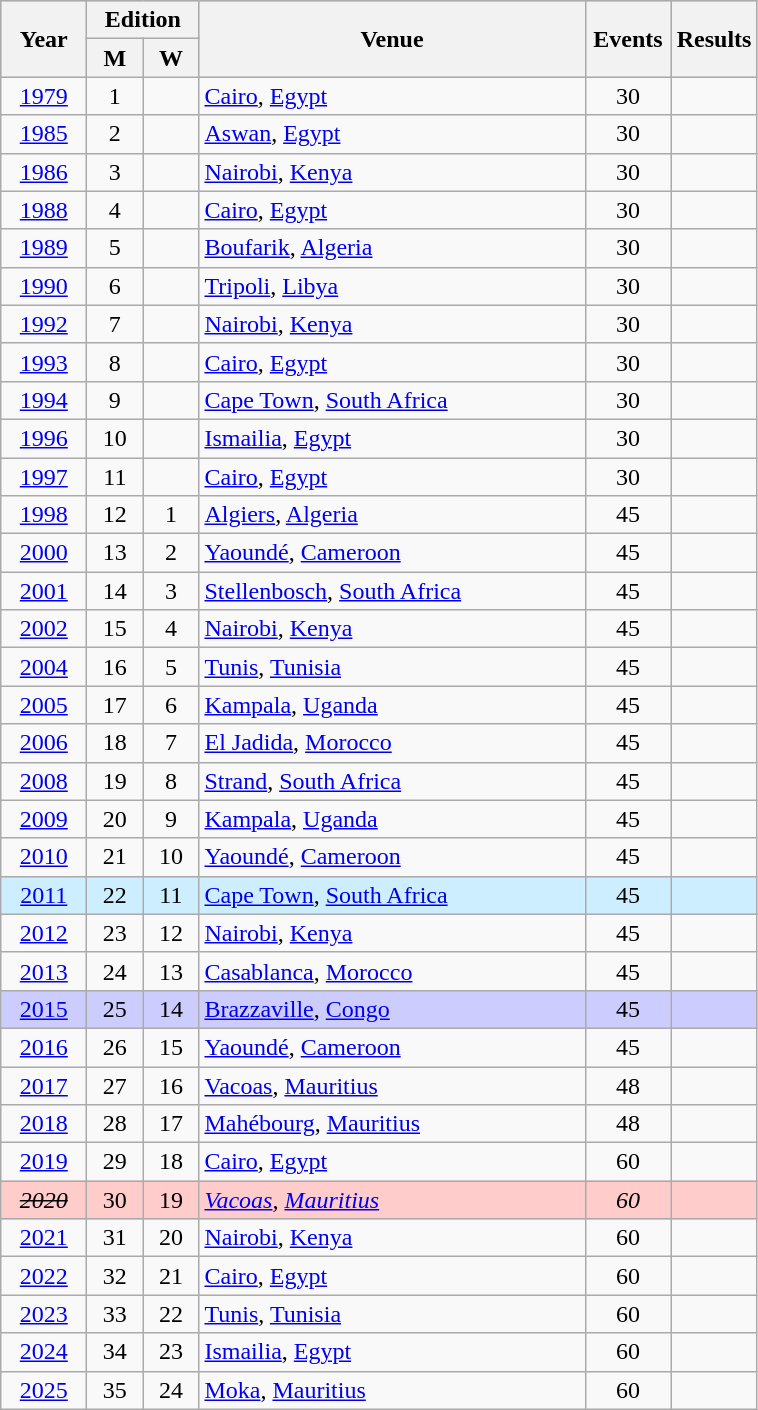<table class="wikitable" style="text-align:center;">
<tr bgcolor="cccccc">
<th rowspan=2 width=50>Year</th>
<th colspan=2>Edition</th>
<th rowspan=2 width=250>Venue</th>
<th rowspan=2 width=50>Events</th>
<th rowspan=2 width=50>Results</th>
</tr>
<tr>
<th width=30>M</th>
<th width=30>W</th>
</tr>
<tr>
<td><a href='#'>1979</a></td>
<td>1</td>
<td></td>
<td align=left> <a href='#'>Cairo</a>, <a href='#'>Egypt</a></td>
<td>30</td>
<td></td>
</tr>
<tr>
<td><a href='#'>1985</a></td>
<td>2</td>
<td></td>
<td align=left> <a href='#'>Aswan</a>, <a href='#'>Egypt</a></td>
<td>30</td>
<td></td>
</tr>
<tr>
<td><a href='#'>1986</a></td>
<td>3</td>
<td></td>
<td align=left> <a href='#'>Nairobi</a>, <a href='#'>Kenya</a></td>
<td>30</td>
<td></td>
</tr>
<tr>
<td><a href='#'>1988</a></td>
<td>4</td>
<td></td>
<td align=left> <a href='#'>Cairo</a>, <a href='#'>Egypt</a></td>
<td>30</td>
<td></td>
</tr>
<tr>
<td><a href='#'>1989</a></td>
<td>5</td>
<td></td>
<td align=left> <a href='#'>Boufarik</a>, <a href='#'>Algeria</a></td>
<td>30</td>
<td></td>
</tr>
<tr>
<td><a href='#'>1990</a></td>
<td>6</td>
<td></td>
<td align=left> <a href='#'>Tripoli</a>, <a href='#'>Libya</a></td>
<td>30</td>
<td></td>
</tr>
<tr>
<td><a href='#'>1992</a></td>
<td>7</td>
<td></td>
<td align=left> <a href='#'>Nairobi</a>, <a href='#'>Kenya</a></td>
<td>30</td>
<td></td>
</tr>
<tr>
<td><a href='#'>1993</a></td>
<td>8</td>
<td></td>
<td align=left> <a href='#'>Cairo</a>, <a href='#'>Egypt</a></td>
<td>30</td>
<td></td>
</tr>
<tr>
<td><a href='#'>1994</a></td>
<td>9</td>
<td></td>
<td align=left> <a href='#'>Cape Town</a>, <a href='#'>South Africa</a></td>
<td>30</td>
<td></td>
</tr>
<tr>
<td><a href='#'>1996</a></td>
<td>10</td>
<td></td>
<td align=left> <a href='#'>Ismailia</a>, <a href='#'>Egypt</a></td>
<td>30</td>
<td></td>
</tr>
<tr>
<td><a href='#'>1997</a></td>
<td>11</td>
<td></td>
<td align=left> <a href='#'>Cairo</a>, <a href='#'>Egypt</a></td>
<td>30</td>
<td></td>
</tr>
<tr>
<td><a href='#'>1998</a></td>
<td>12</td>
<td>1</td>
<td align=left> <a href='#'>Algiers</a>, <a href='#'>Algeria</a></td>
<td>45</td>
<td></td>
</tr>
<tr>
<td><a href='#'>2000</a></td>
<td>13</td>
<td>2</td>
<td align=left> <a href='#'>Yaoundé</a>, <a href='#'>Cameroon</a></td>
<td>45</td>
<td></td>
</tr>
<tr>
<td><a href='#'>2001</a></td>
<td>14</td>
<td>3</td>
<td align=left> <a href='#'>Stellenbosch</a>, <a href='#'>South Africa</a></td>
<td>45</td>
<td></td>
</tr>
<tr>
<td><a href='#'>2002</a></td>
<td>15</td>
<td>4</td>
<td align=left> <a href='#'>Nairobi</a>, <a href='#'>Kenya</a></td>
<td>45</td>
<td></td>
</tr>
<tr>
<td><a href='#'>2004</a></td>
<td>16</td>
<td>5</td>
<td align=left> <a href='#'>Tunis</a>, <a href='#'>Tunisia</a></td>
<td>45</td>
<td></td>
</tr>
<tr>
<td><a href='#'>2005</a></td>
<td>17</td>
<td>6</td>
<td align=left> <a href='#'>Kampala</a>, <a href='#'>Uganda</a></td>
<td>45</td>
<td></td>
</tr>
<tr>
<td><a href='#'>2006</a></td>
<td>18</td>
<td>7</td>
<td align=left> <a href='#'>El Jadida</a>, <a href='#'>Morocco</a></td>
<td>45</td>
<td></td>
</tr>
<tr>
<td><a href='#'>2008</a></td>
<td>19</td>
<td>8</td>
<td align=left> <a href='#'>Strand</a>, <a href='#'>South Africa</a></td>
<td>45</td>
<td></td>
</tr>
<tr>
<td><a href='#'>2009</a></td>
<td>20</td>
<td>9</td>
<td align=left> <a href='#'>Kampala</a>, <a href='#'>Uganda</a></td>
<td>45</td>
<td></td>
</tr>
<tr>
<td><a href='#'>2010</a></td>
<td>21</td>
<td>10</td>
<td align=left> <a href='#'>Yaoundé</a>, <a href='#'>Cameroon</a></td>
<td>45</td>
<td></td>
</tr>
<tr bgcolor=#CCEEFF>
<td><a href='#'>2011</a></td>
<td>22</td>
<td>11</td>
<td align=left> <a href='#'>Cape Town</a>, <a href='#'>South Africa</a></td>
<td>45</td>
<td></td>
</tr>
<tr>
<td><a href='#'>2012</a></td>
<td>23</td>
<td>12</td>
<td align=left> <a href='#'>Nairobi</a>, <a href='#'>Kenya</a></td>
<td>45</td>
<td></td>
</tr>
<tr>
<td><a href='#'>2013</a></td>
<td>24</td>
<td>13</td>
<td align=left> <a href='#'>Casablanca</a>, <a href='#'>Morocco</a></td>
<td>45</td>
<td></td>
</tr>
<tr bgcolor=#CCCCFF>
<td><a href='#'>2015</a></td>
<td>25</td>
<td>14</td>
<td align=left> <a href='#'>Brazzaville</a>, <a href='#'>Congo</a></td>
<td>45</td>
<td></td>
</tr>
<tr>
<td><a href='#'>2016</a></td>
<td>26</td>
<td>15</td>
<td align=left> <a href='#'>Yaoundé</a>, <a href='#'>Cameroon</a></td>
<td>45</td>
<td></td>
</tr>
<tr>
<td><a href='#'>2017</a></td>
<td>27</td>
<td>16</td>
<td align=left> <a href='#'>Vacoas</a>, <a href='#'>Mauritius</a></td>
<td>48</td>
<td></td>
</tr>
<tr>
<td><a href='#'>2018</a></td>
<td>28</td>
<td>17</td>
<td align=left> <a href='#'>Mahébourg</a>, <a href='#'>Mauritius</a></td>
<td>48</td>
<td></td>
</tr>
<tr>
<td><a href='#'>2019</a></td>
<td>29</td>
<td>18</td>
<td align=left> <a href='#'>Cairo</a>, <a href='#'>Egypt</a></td>
<td>60</td>
<td></td>
</tr>
<tr bgcolor=#FFCCCC>
<td><s><em>2020</em></s></td>
<td>30</td>
<td>19</td>
<td align=left> <em><a href='#'>Vacoas</a>, <a href='#'>Mauritius</a></em></td>
<td><em>60</em></td>
<td></td>
</tr>
<tr>
<td><a href='#'>2021</a></td>
<td>31</td>
<td>20</td>
<td align=left> <a href='#'>Nairobi</a>, <a href='#'>Kenya</a></td>
<td>60</td>
<td></td>
</tr>
<tr>
<td><a href='#'>2022</a></td>
<td>32</td>
<td>21</td>
<td align=left> <a href='#'>Cairo</a>, <a href='#'>Egypt</a></td>
<td>60</td>
<td></td>
</tr>
<tr>
<td><a href='#'>2023</a></td>
<td>33</td>
<td>22</td>
<td align=left> <a href='#'>Tunis</a>, <a href='#'>Tunisia</a></td>
<td>60</td>
<td></td>
</tr>
<tr>
<td><a href='#'>2024</a></td>
<td>34</td>
<td>23</td>
<td align=left> <a href='#'>Ismailia</a>, <a href='#'>Egypt</a></td>
<td>60</td>
<td></td>
</tr>
<tr>
<td><a href='#'>2025</a></td>
<td>35</td>
<td>24</td>
<td align=left> <a href='#'>Moka</a>, <a href='#'>Mauritius</a></td>
<td>60</td>
<td></td>
</tr>
</table>
